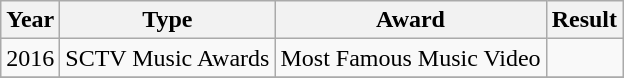<table class="wikitable">
<tr>
<th>Year</th>
<th>Type</th>
<th>Award</th>
<th>Result</th>
</tr>
<tr>
<td align="center" rowspan="1">2016</td>
<td>SCTV Music Awards</td>
<td>Most Famous Music Video</td>
<td></td>
</tr>
<tr>
</tr>
</table>
